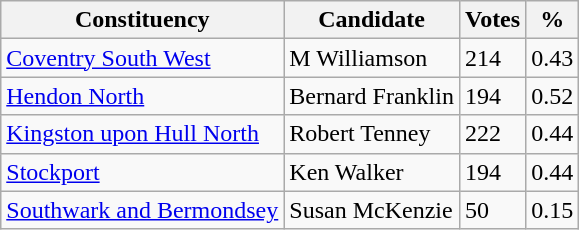<table class="wikitable sortable">
<tr>
<th>Constituency</th>
<th>Candidate</th>
<th>Votes</th>
<th>%</th>
</tr>
<tr>
<td><a href='#'>Coventry South West</a></td>
<td>M Williamson</td>
<td>214</td>
<td>0.43</td>
</tr>
<tr>
<td><a href='#'>Hendon North</a></td>
<td>Bernard Franklin</td>
<td>194</td>
<td>0.52</td>
</tr>
<tr>
<td><a href='#'>Kingston upon Hull North</a></td>
<td>Robert Tenney</td>
<td>222</td>
<td>0.44</td>
</tr>
<tr>
<td><a href='#'>Stockport</a></td>
<td>Ken Walker</td>
<td>194</td>
<td>0.44</td>
</tr>
<tr>
<td><a href='#'>Southwark and Bermondsey</a></td>
<td>Susan McKenzie</td>
<td>50</td>
<td>0.15</td>
</tr>
</table>
